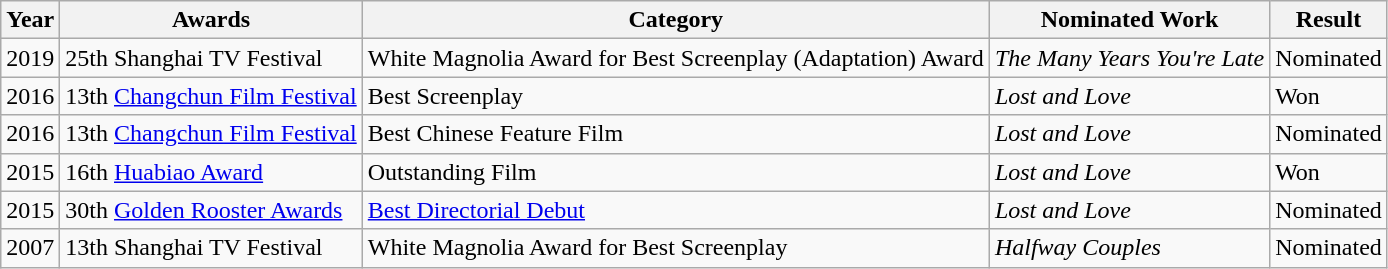<table class="wikitable sortable mw-collapsible">
<tr>
<th>Year</th>
<th>Awards</th>
<th>Category</th>
<th>Nominated Work</th>
<th>Result</th>
</tr>
<tr>
<td>2019</td>
<td>25th Shanghai TV Festival</td>
<td>White Magnolia Award for Best Screenplay (Adaptation) Award</td>
<td><em>The Many Years You're Late</em></td>
<td>Nominated</td>
</tr>
<tr>
<td>2016</td>
<td>13th <a href='#'>Changchun Film Festival</a></td>
<td>Best Screenplay</td>
<td><em>Lost and Love</em></td>
<td>Won</td>
</tr>
<tr>
<td>2016</td>
<td>13th <a href='#'>Changchun Film Festival</a></td>
<td>Best Chinese Feature Film</td>
<td><em>Lost and Love</em></td>
<td>Nominated</td>
</tr>
<tr>
<td>2015</td>
<td>16th <a href='#'>Huabiao Award</a></td>
<td>Outstanding Film</td>
<td><em>Lost and Love</em></td>
<td>Won</td>
</tr>
<tr>
<td>2015</td>
<td>30th <a href='#'>Golden Rooster Awards</a></td>
<td><a href='#'>Best Directorial Debut</a></td>
<td><em>Lost and Love</em></td>
<td>Nominated</td>
</tr>
<tr>
<td>2007</td>
<td>13th Shanghai TV Festival</td>
<td>White Magnolia Award for Best Screenplay</td>
<td><em>Halfway Couples</em></td>
<td>Nominated</td>
</tr>
</table>
